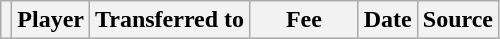<table class="wikitable plainrowheaders sortable">
<tr>
<th></th>
<th scope="col">Player</th>
<th>Transferred to</th>
<th style="width: 65px;">Fee</th>
<th scope="col">Date</th>
<th scope="col">Source</th>
</tr>
</table>
